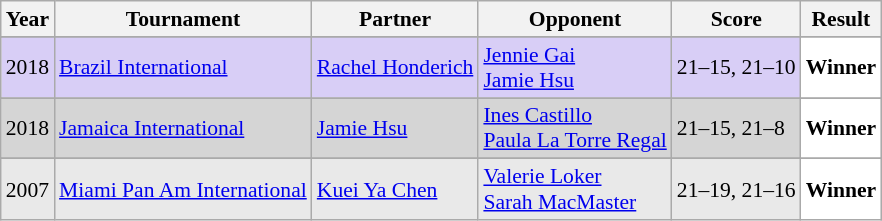<table class="sortable wikitable" style="font-size: 90%;">
<tr>
<th>Year</th>
<th>Tournament</th>
<th>Partner</th>
<th>Opponent</th>
<th>Score</th>
<th>Result</th>
</tr>
<tr>
</tr>
<tr style="background:#D8CEF6">
<td align="center">2018</td>
<td align="left"><a href='#'>Brazil International</a></td>
<td align="left"> <a href='#'>Rachel Honderich</a></td>
<td align="left"> <a href='#'>Jennie Gai</a><br> <a href='#'>Jamie Hsu</a></td>
<td align="left">21–15, 21–10</td>
<td style="text-align:left; background:white"> <strong>Winner</strong></td>
</tr>
<tr>
</tr>
<tr style="background:#D5D5D5">
<td align="center">2018</td>
<td align="left"><a href='#'>Jamaica International</a></td>
<td align="left"> <a href='#'>Jamie Hsu</a></td>
<td align="left"> <a href='#'>Ines Castillo</a><br> <a href='#'>Paula La Torre Regal</a></td>
<td align="left">21–15, 21–8</td>
<td style="text-align:left; background:white"> <strong>Winner</strong></td>
</tr>
<tr>
</tr>
<tr style="background:#E9E9E9">
<td align="center">2007</td>
<td align="left"><a href='#'>Miami Pan Am International</a></td>
<td align="left"> <a href='#'>Kuei Ya Chen</a></td>
<td align="left"> <a href='#'>Valerie Loker</a><br> <a href='#'>Sarah MacMaster</a></td>
<td align="left">21–19, 21–16</td>
<td style="text-align:left; background:white"> <strong>Winner</strong></td>
</tr>
</table>
